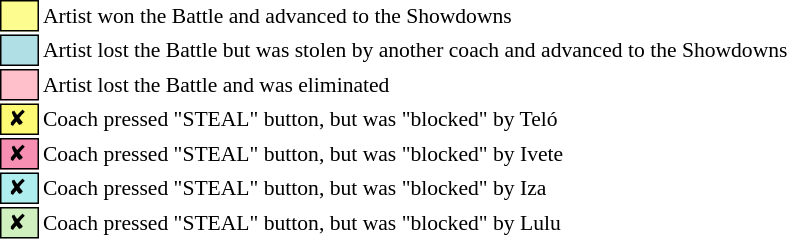<table class="toccolours" style="font-size: 90%; white-space: nowrap;">
<tr>
<td style="background:#FDFC8F; border:1px solid black;">      </td>
<td>Artist won the Battle and advanced to the Showdowns</td>
</tr>
<tr>
<td style="background:#B0E0E6; border:1px solid black;">      </td>
<td>Artist lost the Battle but was stolen by another coach and advanced to the Showdowns</td>
</tr>
<tr>
<td style="background:#FFC0CB; border:1px solid black;">      </td>
<td>Artist lost the Battle and was eliminated</td>
</tr>
<tr>
<td style="background:#fffa73; border:1px solid black;"> ✘ </td>
<td>Coach pressed "STEAL" button, but was "blocked" by Teló</td>
</tr>
<tr>
<td style="background:#f78fb2; border:1px solid black;"> ✘ </td>
<td>Coach pressed "STEAL" button, but was "blocked" by Ivete</td>
</tr>
<tr>
<td style="background:#afeeee; border:1px solid black;"> ✘ </td>
<td>Coach pressed "STEAL" button, but was "blocked" by Iza</td>
</tr>
<tr>
<td style="background:#d0f0c0; border:1px solid black;"> ✘ </td>
<td>Coach pressed "STEAL" button, but was "blocked" by Lulu</td>
</tr>
</table>
